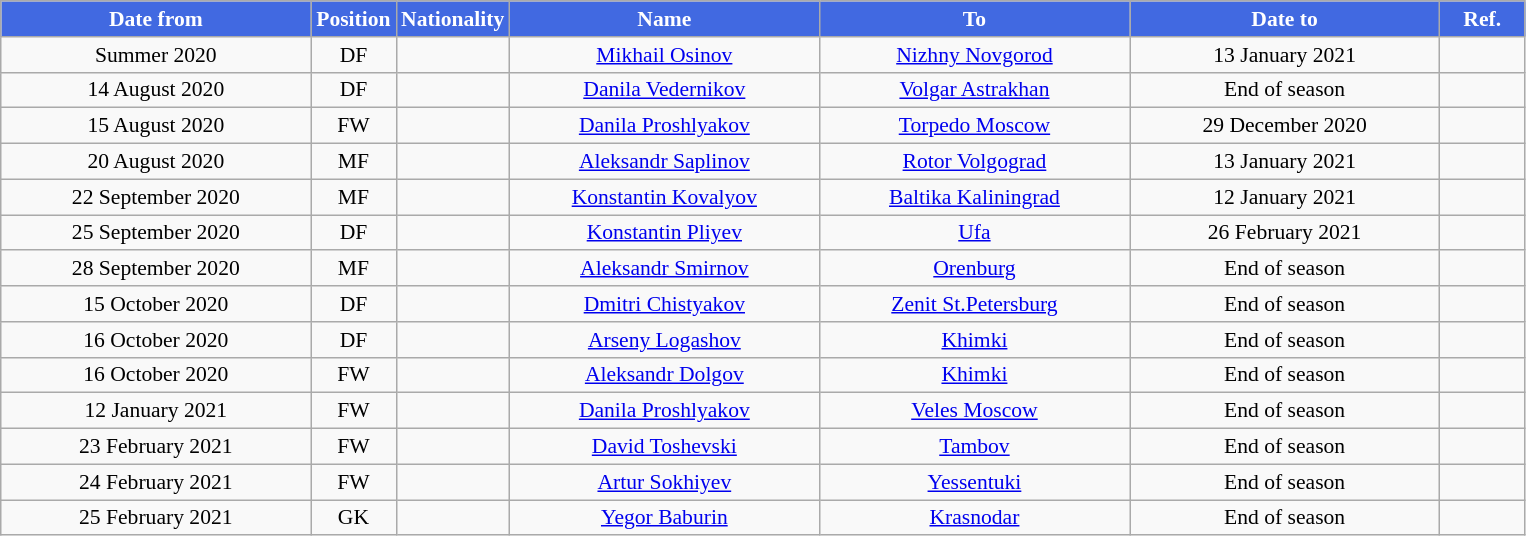<table class="wikitable" style="text-align:center; font-size:90%; ">
<tr>
<th style="background:#4169E1; color:white; width:200px;">Date from</th>
<th style="background:#4169E1; color:white; width:50px;">Position</th>
<th style="background:#4169E1; color:white; width:50px;">Nationality</th>
<th style="background:#4169E1; color:white; width:200px;">Name</th>
<th style="background:#4169E1; color:white; width:200px;">To</th>
<th style="background:#4169E1; color:white; width:200px;">Date to</th>
<th style="background:#4169E1; color:white; width:50px;">Ref.</th>
</tr>
<tr>
<td>Summer 2020</td>
<td>DF</td>
<td></td>
<td><a href='#'>Mikhail Osinov</a></td>
<td><a href='#'>Nizhny Novgorod</a></td>
<td>13 January 2021</td>
<td></td>
</tr>
<tr>
<td>14 August 2020</td>
<td>DF</td>
<td></td>
<td><a href='#'>Danila Vedernikov</a></td>
<td><a href='#'>Volgar Astrakhan</a></td>
<td>End of season</td>
<td></td>
</tr>
<tr>
<td>15 August 2020</td>
<td>FW</td>
<td></td>
<td><a href='#'>Danila Proshlyakov</a></td>
<td><a href='#'>Torpedo Moscow</a></td>
<td>29 December 2020</td>
<td></td>
</tr>
<tr>
<td>20 August 2020</td>
<td>MF</td>
<td></td>
<td><a href='#'>Aleksandr Saplinov</a></td>
<td><a href='#'>Rotor Volgograd</a></td>
<td>13 January 2021</td>
<td></td>
</tr>
<tr>
<td>22 September 2020</td>
<td>MF</td>
<td></td>
<td><a href='#'>Konstantin Kovalyov</a></td>
<td><a href='#'>Baltika Kaliningrad</a></td>
<td>12 January 2021</td>
<td></td>
</tr>
<tr>
<td>25 September 2020</td>
<td>DF</td>
<td></td>
<td><a href='#'>Konstantin Pliyev</a></td>
<td><a href='#'>Ufa</a></td>
<td>26 February 2021</td>
<td></td>
</tr>
<tr>
<td>28 September 2020</td>
<td>MF</td>
<td></td>
<td><a href='#'>Aleksandr Smirnov</a></td>
<td><a href='#'>Orenburg</a></td>
<td>End of season</td>
<td></td>
</tr>
<tr>
<td>15 October 2020</td>
<td>DF</td>
<td></td>
<td><a href='#'>Dmitri Chistyakov</a></td>
<td><a href='#'>Zenit St.Petersburg</a></td>
<td>End of season</td>
<td></td>
</tr>
<tr>
<td>16 October 2020</td>
<td>DF</td>
<td></td>
<td><a href='#'>Arseny Logashov</a></td>
<td><a href='#'>Khimki</a></td>
<td>End of season</td>
<td></td>
</tr>
<tr>
<td>16 October 2020</td>
<td>FW</td>
<td></td>
<td><a href='#'>Aleksandr Dolgov</a></td>
<td><a href='#'>Khimki</a></td>
<td>End of season</td>
<td></td>
</tr>
<tr>
<td>12 January 2021</td>
<td>FW</td>
<td></td>
<td><a href='#'>Danila Proshlyakov</a></td>
<td><a href='#'>Veles Moscow</a></td>
<td>End of season</td>
<td></td>
</tr>
<tr>
<td>23 February 2021</td>
<td>FW</td>
<td></td>
<td><a href='#'>David Toshevski</a></td>
<td><a href='#'>Tambov</a></td>
<td>End of season</td>
<td></td>
</tr>
<tr>
<td>24 February 2021</td>
<td>FW</td>
<td></td>
<td><a href='#'>Artur Sokhiyev</a></td>
<td><a href='#'>Yessentuki</a></td>
<td>End of season</td>
<td></td>
</tr>
<tr>
<td>25 February 2021</td>
<td>GK</td>
<td></td>
<td><a href='#'>Yegor Baburin</a></td>
<td><a href='#'>Krasnodar</a></td>
<td>End of season</td>
<td></td>
</tr>
</table>
